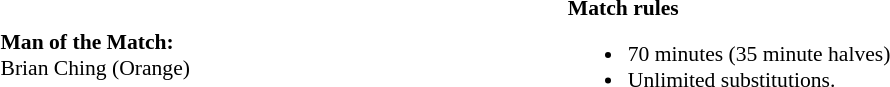<table width=60% style="font-size: 90%">
<tr>
<td><br><strong>Man of the Match:</strong>
<br> Brian Ching (Orange)</td>
<td style="width:50%; vertical-align:top;"><br><strong>Match rules</strong><ul><li>70 minutes (35 minute halves)</li><li>Unlimited substitutions.</li></ul></td>
</tr>
</table>
